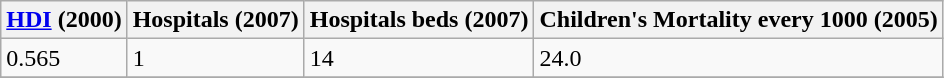<table class="wikitable">
<tr>
<th><a href='#'>HDI</a> (2000)</th>
<th>Hospitals (2007)</th>
<th>Hospitals beds (2007)</th>
<th>Children's Mortality every 1000 (2005)</th>
</tr>
<tr>
<td>0.565</td>
<td>1</td>
<td>14</td>
<td>24.0</td>
</tr>
<tr>
</tr>
</table>
